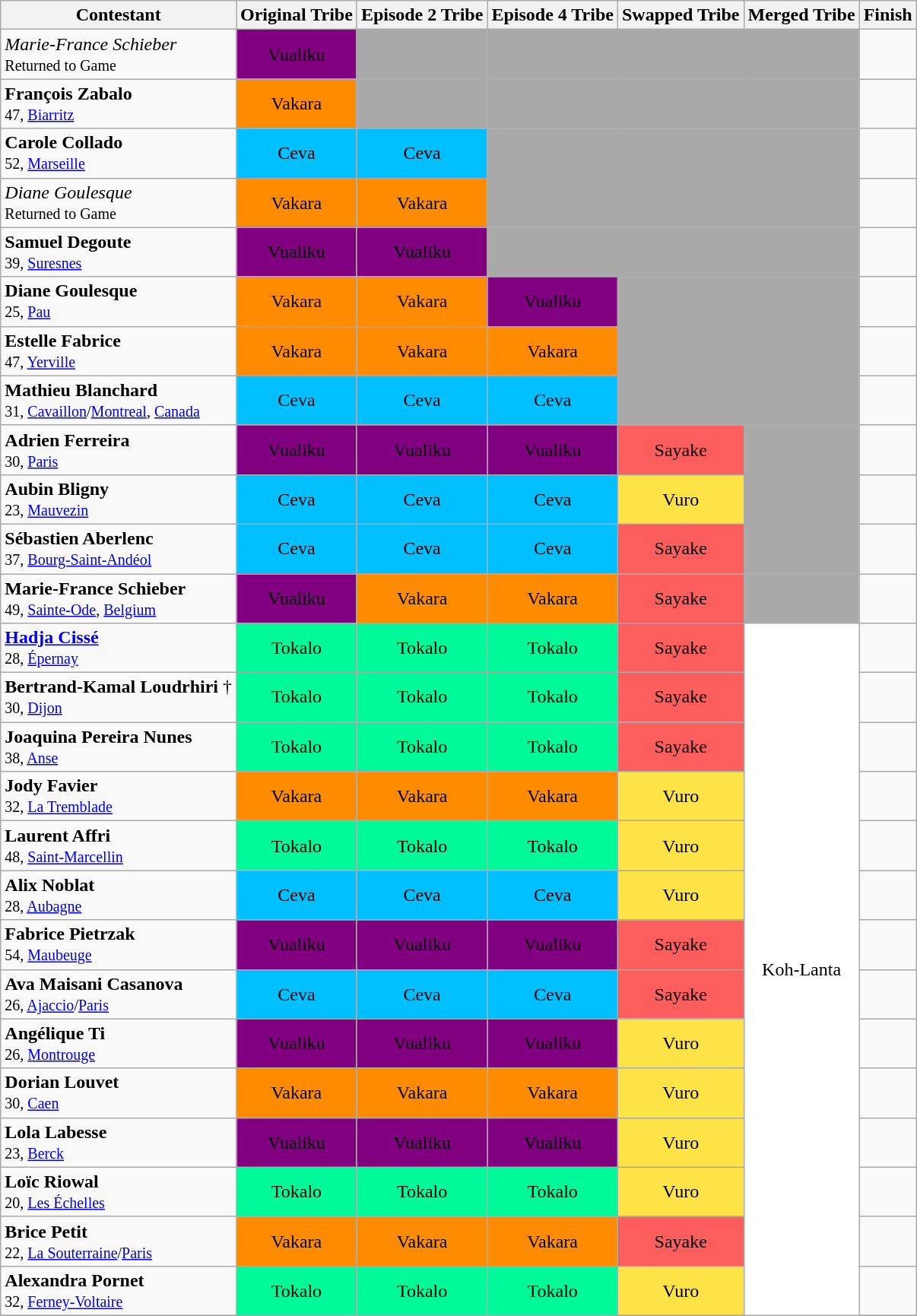<table class="wikitable" style="margin:auto; text-align:center">
<tr>
<th>Contestant</th>
<th>Original Tribe</th>
<th>Episode 2 Tribe</th>
<th>Episode 4 Tribe</th>
<th>Swapped Tribe</th>
<th>Merged Tribe</th>
<th>Finish</th>
</tr>
<tr>
<td style="text-align: left;"><em>Marie-France Schieber</em><small><br>Returned to Game</small></td>
<td bgcolor="purple"><span>Vualiku</span></td>
<td bgcolor="darkgrey"></td>
<td bgcolor="darkgrey"></td>
<td bgcolor="darkgrey"></td>
<td bgcolor="darkgrey"></td>
<td></td>
</tr>
<tr>
<td style="text-align: left;"><strong>François Zabalo</strong><br><small>47, <a href='#'>Biarritz</a></small></td>
<td bgcolor="DarkOrange">Vakara</td>
<td bgcolor="darkgrey"></td>
<td bgcolor="darkgrey"></td>
<td bgcolor="darkgrey"></td>
<td bgcolor="darkgrey"></td>
<td></td>
</tr>
<tr>
<td style="text-align: left;"><strong>Carole Collado</strong><br><small>52, <a href='#'>Marseille</a></small></td>
<td bgcolor="DeepSkyBlue">Ceva</td>
<td bgcolor="DeepSkyBlue">Ceva</td>
<td bgcolor="darkgrey"></td>
<td bgcolor="darkgrey"></td>
<td bgcolor="darkgrey"></td>
<td></td>
</tr>
<tr>
<td style="text-align: left;"><em>Diane Goulesque</em><small><br>Returned to Game</small></td>
<td bgcolor="DarkOrange">Vakara</td>
<td bgcolor="DarkOrange">Vakara</td>
<td bgcolor="darkgrey"></td>
<td bgcolor="darkgrey"></td>
<td bgcolor="darkgrey"></td>
<td></td>
</tr>
<tr>
<td style="text-align: left;"><strong>Samuel Degoute</strong><br><small>39, <a href='#'>Suresnes</a></small></td>
<td bgcolor="purple"><span>Vualiku</span></td>
<td bgcolor="purple"><span>Vualiku</span></td>
<td bgcolor="darkgrey"></td>
<td bgcolor="darkgrey"></td>
<td bgcolor="darkgrey"></td>
<td></td>
</tr>
<tr>
<td style="text-align: left;"><strong>Diane Goulesque</strong><br><small>25, <a href='#'>Pau</a></small></td>
<td bgcolor="DarkOrange">Vakara</td>
<td bgcolor="DarkOrange">Vakara</td>
<td bgcolor="purple"><span>Vualiku</span></td>
<td bgcolor="darkgrey"></td>
<td bgcolor="darkgrey"></td>
<td></td>
</tr>
<tr>
<td style="text-align: left;"><strong>Estelle Fabrice</strong><br><small>47, <a href='#'>Yerville</a></small></td>
<td bgcolor="DarkOrange">Vakara</td>
<td bgcolor="DarkOrange">Vakara</td>
<td bgcolor="DarkOrange">Vakara</td>
<td bgcolor="darkgrey"></td>
<td bgcolor="darkgrey"></td>
<td></td>
</tr>
<tr>
<td style="text-align: left;"><strong>Mathieu Blanchard</strong><br><small>31, <a href='#'>Cavaillon</a>/<a href='#'>Montreal</a>, <a href='#'>Canada</a></small></td>
<td bgcolor="DeepSkyBlue">Ceva</td>
<td bgcolor="DeepSkyBlue">Ceva</td>
<td bgcolor="DeepSkyBlue">Ceva</td>
<td bgcolor="darkgrey"></td>
<td bgcolor="darkgrey"></td>
<td></td>
</tr>
<tr>
<td style="text-align: left;"><strong>Adrien Ferreira</strong><br><small>30, <a href='#'>Paris</a></small></td>
<td bgcolor="purple"><span>Vualiku</span></td>
<td bgcolor="purple"><span>Vualiku</span></td>
<td bgcolor="purple"><span>Vualiku</span></td>
<td bgcolor=#fc5d5d>Sayake</td>
<td bgcolor="darkgrey"></td>
<td></td>
</tr>
<tr>
<td style="text-align: left;"><strong>Aubin Bligny</strong><br><small>23, <a href='#'>Mauvezin</a></small></td>
<td bgcolor="DeepSkyBlue">Ceva</td>
<td bgcolor="DeepSkyBlue">Ceva</td>
<td bgcolor="DeepSkyBlue">Ceva</td>
<td bgcolor=#fee347>Vuro</td>
<td bgcolor="darkgrey"></td>
<td></td>
</tr>
<tr>
<td style="text-align: left;"><strong>Sébastien Aberlenc</strong><br><small>37, <a href='#'>Bourg-Saint-Andéol</a></small></td>
<td bgcolor="DeepSkyBlue">Ceva</td>
<td bgcolor="DeepSkyBlue">Ceva</td>
<td bgcolor="DeepSkyBlue">Ceva</td>
<td bgcolor=#fc5d5d>Sayake</td>
<td bgcolor="darkgrey"></td>
<td></td>
</tr>
<tr>
<td style="text-align: left;"><strong>Marie-France Schieber</strong><br><small>49, <a href='#'>Sainte-Ode</a>, <a href='#'>Belgium</a></small></td>
<td bgcolor="purple"><span>Vualiku</span></td>
<td bgcolor="DarkOrange">Vakara</td>
<td bgcolor="DarkOrange">Vakara</td>
<td bgcolor=#fc5d5d>Sayake</td>
<td bgcolor="darkgrey"></td>
<td></td>
</tr>
<tr>
<td style="text-align: left;"><strong><a href='#'>Hadja Cissé</a></strong><br><small>28, <a href='#'>Épernay</a></small></td>
<td bgcolor="MediumSpringGreen">Tokalo</td>
<td bgcolor="MediumSpringGreen">Tokalo</td>
<td bgcolor="MediumSpringGreen">Tokalo</td>
<td bgcolor=#fc5d5d>Sayake</td>
<td rowspan="15" bgcolor="white">Koh-Lanta</td>
<td></td>
</tr>
<tr>
<td style="text-align: left;"><strong>Bertrand-Kamal Loudrhiri</strong> †<br><small>30, <a href='#'>Dijon</a></small></td>
<td bgcolor="MediumSpringGreen">Tokalo</td>
<td bgcolor="MediumSpringGreen">Tokalo</td>
<td bgcolor="MediumSpringGreen">Tokalo</td>
<td bgcolor=#fc5d5d>Sayake</td>
<td></td>
</tr>
<tr>
<td style="text-align: left;"><strong>Joaquina Pereira Nunes</strong><br><small>38, <a href='#'>Anse</a></small></td>
<td bgcolor="MediumSpringGreen">Tokalo</td>
<td bgcolor="MediumSpringGreen">Tokalo</td>
<td bgcolor="MediumSpringGreen">Tokalo</td>
<td bgcolor=#fc5d5d>Sayake</td>
<td></td>
</tr>
<tr>
<td style="text-align: left;"><strong>Jody Favier</strong><br><small>32, <a href='#'>La Tremblade</a></small></td>
<td bgcolor="DarkOrange">Vakara</td>
<td bgcolor="DarkOrange">Vakara</td>
<td bgcolor="DarkOrange">Vakara</td>
<td bgcolor=#fee347>Vuro</td>
<td></td>
</tr>
<tr>
<td style="text-align: left;"><strong>Laurent Affri</strong><br><small>48, <a href='#'>Saint-Marcellin</a></small></td>
<td bgcolor="MediumSpringGreen">Tokalo</td>
<td bgcolor="MediumSpringGreen">Tokalo</td>
<td bgcolor="MediumSpringGreen">Tokalo</td>
<td bgcolor=#fee347>Vuro</td>
<td></td>
</tr>
<tr>
<td style="text-align: left;"><strong>Alix Noblat</strong><br><small>28, <a href='#'>Aubagne</a></small></td>
<td bgcolor="DeepSkyBlue">Ceva</td>
<td bgcolor="DeepSkyBlue">Ceva</td>
<td bgcolor="DeepSkyBlue">Ceva</td>
<td bgcolor=#fee347>Vuro</td>
<td></td>
</tr>
<tr>
<td style="text-align: left;"><strong>Fabrice Pietrzak</strong><br><small>54, <a href='#'>Maubeuge</a></small></td>
<td bgcolor="purple"><span>Vualiku</span></td>
<td bgcolor="purple"><span>Vualiku</span></td>
<td bgcolor="purple"><span>Vualiku</span></td>
<td bgcolor=#fc5d5d>Sayake</td>
<td></td>
</tr>
<tr>
<td style="text-align: left;"><strong>Ava Maisani Casanova</strong><br><small>26, <a href='#'>Ajaccio</a>/<a href='#'>Paris</a></small></td>
<td bgcolor="DeepSkyBlue">Ceva</td>
<td bgcolor="DeepSkyBlue">Ceva</td>
<td bgcolor="DeepSkyBlue">Ceva</td>
<td bgcolor=#fc5d5d>Sayake</td>
<td></td>
</tr>
<tr>
<td style="text-align: left;"><strong>Angélique Ti</strong><br><small>26, <a href='#'>Montrouge</a></small></td>
<td bgcolor="purple"><span>Vualiku</span></td>
<td bgcolor="purple"><span>Vualiku</span></td>
<td bgcolor="purple"><span>Vualiku</span></td>
<td bgcolor=#fee347>Vuro</td>
<td></td>
</tr>
<tr>
<td style="text-align: left;"><strong>Dorian Louvet</strong><br><small>30, <a href='#'>Caen</a></small></td>
<td bgcolor="DarkOrange">Vakara</td>
<td bgcolor="DarkOrange">Vakara</td>
<td bgcolor="DarkOrange">Vakara</td>
<td bgcolor=#fee347>Vuro</td>
<td></td>
</tr>
<tr>
<td style="text-align: left;"><strong>Lola Labesse</strong><br><small>23, <a href='#'>Berck</a></small></td>
<td bgcolor="purple"><span>Vualiku</span></td>
<td bgcolor="purple"><span>Vualiku</span></td>
<td bgcolor="purple"><span>Vualiku</span></td>
<td bgcolor=#fee347>Vuro</td>
<td></td>
</tr>
<tr>
<td style="text-align: left;"><strong>Loïc Riowal</strong><br><small>20, <a href='#'>Les Échelles</a></small></td>
<td bgcolor="MediumSpringGreen">Tokalo</td>
<td bgcolor="MediumSpringGreen">Tokalo</td>
<td bgcolor="MediumSpringGreen">Tokalo</td>
<td bgcolor=#fee347>Vuro</td>
<td></td>
</tr>
<tr>
<td style="text-align: left;"><strong>Brice Petit</strong><br><small>22, <a href='#'>La Souterraine</a>/<a href='#'>Paris</a></small></td>
<td bgcolor="DarkOrange">Vakara</td>
<td bgcolor="DarkOrange">Vakara</td>
<td bgcolor="DarkOrange">Vakara</td>
<td bgcolor=#fc5d5d>Sayake</td>
<td></td>
</tr>
<tr>
<td style="text-align: left;"><strong>Alexandra Pornet</strong><br><small>32, <a href='#'>Ferney-Voltaire</a></small></td>
<td bgcolor="MediumSpringGreen">Tokalo</td>
<td bgcolor="MediumSpringGreen">Tokalo</td>
<td bgcolor="MediumSpringGreen">Tokalo</td>
<td bgcolor=#fee347>Vuro</td>
<td></td>
</tr>
<tr>
</tr>
</table>
